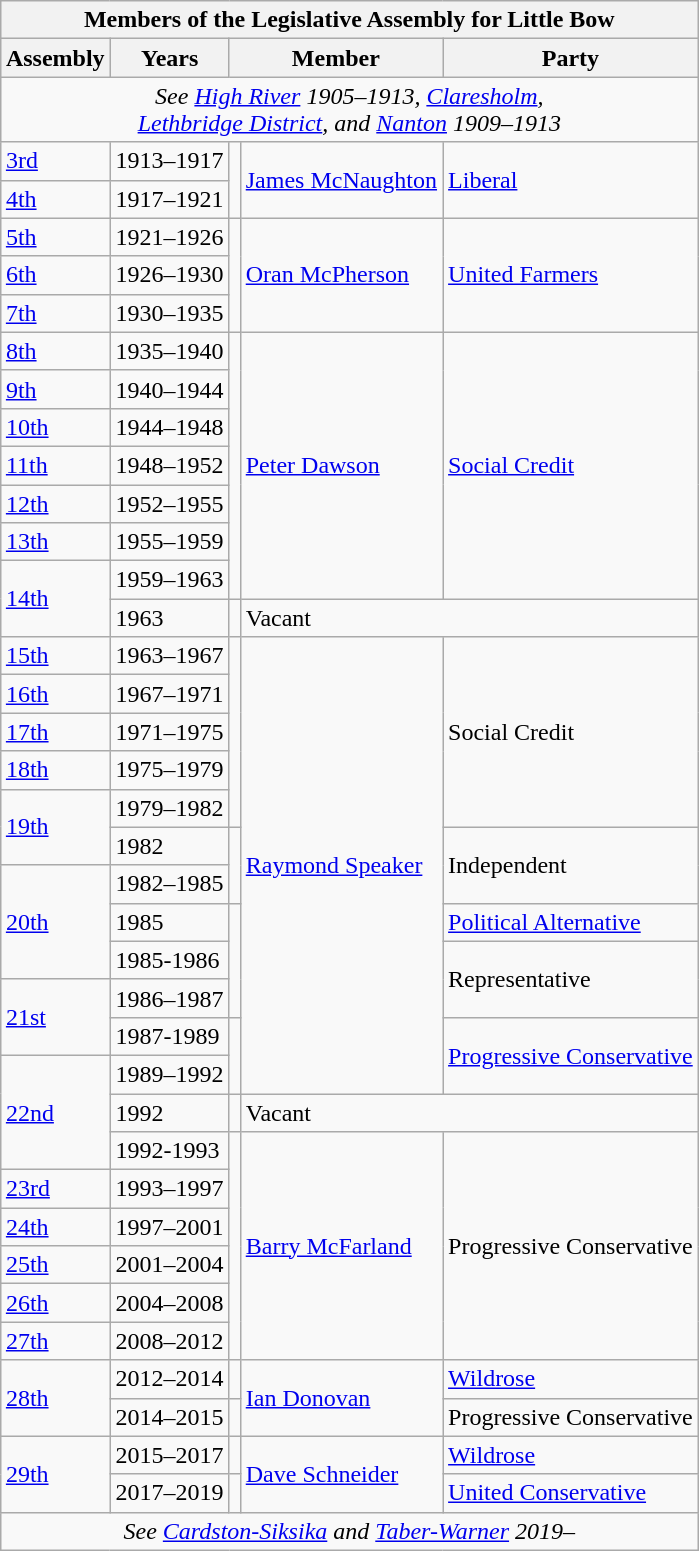<table class="wikitable collapsible" align=right>
<tr>
<th colspan=6>Members of the Legislative Assembly for Little Bow</th>
</tr>
<tr>
<th>Assembly</th>
<th>Years</th>
<th colspan="2">Member</th>
<th>Party</th>
</tr>
<tr>
<td align="center" colspan=5><em>See <a href='#'>High River</a> 1905–1913, <a href='#'>Claresholm</a>,<br><a href='#'>Lethbridge District</a>, and <a href='#'>Nanton</a> 1909–1913</em></td>
</tr>
<tr>
<td><a href='#'>3rd</a></td>
<td>1913–1917</td>
<td rowspan=2 ></td>
<td rowspan=2><a href='#'>James McNaughton</a></td>
<td rowspan=2><a href='#'>Liberal</a></td>
</tr>
<tr>
<td><a href='#'>4th</a></td>
<td>1917–1921</td>
</tr>
<tr>
<td><a href='#'>5th</a></td>
<td>1921–1926</td>
<td rowspan=3 ></td>
<td rowspan=3><a href='#'>Oran McPherson</a></td>
<td rowspan=3><a href='#'>United Farmers</a></td>
</tr>
<tr>
<td><a href='#'>6th</a></td>
<td>1926–1930</td>
</tr>
<tr>
<td><a href='#'>7th</a></td>
<td>1930–1935</td>
</tr>
<tr>
<td><a href='#'>8th</a></td>
<td>1935–1940</td>
<td rowspan=7 ></td>
<td rowspan=7><a href='#'>Peter Dawson</a></td>
<td rowspan=7><a href='#'>Social Credit</a></td>
</tr>
<tr>
<td><a href='#'>9th</a></td>
<td>1940–1944</td>
</tr>
<tr>
<td><a href='#'>10th</a></td>
<td>1944–1948</td>
</tr>
<tr>
<td><a href='#'>11th</a></td>
<td>1948–1952</td>
</tr>
<tr>
<td><a href='#'>12th</a></td>
<td>1952–1955</td>
</tr>
<tr>
<td><a href='#'>13th</a></td>
<td>1955–1959</td>
</tr>
<tr>
<td rowspan=2><a href='#'>14th</a></td>
<td>1959–1963</td>
</tr>
<tr>
<td>1963</td>
<td></td>
<td colspan=2>Vacant</td>
</tr>
<tr>
<td><a href='#'>15th</a></td>
<td>1963–1967</td>
<td rowspan=5 ></td>
<td rowspan=12><a href='#'>Raymond Speaker</a></td>
<td rowspan=5>Social Credit</td>
</tr>
<tr>
<td><a href='#'>16th</a></td>
<td>1967–1971</td>
</tr>
<tr>
<td><a href='#'>17th</a></td>
<td>1971–1975</td>
</tr>
<tr>
<td><a href='#'>18th</a></td>
<td>1975–1979</td>
</tr>
<tr>
<td rowspan=2><a href='#'>19th</a></td>
<td>1979–1982</td>
</tr>
<tr>
<td>1982</td>
<td rowspan=2 ></td>
<td rowspan=2>Independent</td>
</tr>
<tr>
<td rowspan=3><a href='#'>20th</a></td>
<td>1982–1985</td>
</tr>
<tr>
<td>1985</td>
<td rowspan=3 ></td>
<td><a href='#'>Political Alternative</a></td>
</tr>
<tr>
<td>1985-1986</td>
<td rowspan=2>Representative</td>
</tr>
<tr>
<td rowspan=2><a href='#'>21st</a></td>
<td>1986–1987</td>
</tr>
<tr>
<td>1987-1989</td>
<td rowspan=2 ></td>
<td rowspan=2><a href='#'>Progressive Conservative</a></td>
</tr>
<tr>
<td rowspan=3><a href='#'>22nd</a></td>
<td>1989–1992</td>
</tr>
<tr>
<td>1992</td>
<td></td>
<td colspan=2>Vacant</td>
</tr>
<tr>
<td>1992-1993</td>
<td rowspan=6 ></td>
<td rowspan=6><a href='#'>Barry McFarland</a></td>
<td rowspan=6>Progressive Conservative</td>
</tr>
<tr>
<td><a href='#'>23rd</a></td>
<td>1993–1997</td>
</tr>
<tr>
<td><a href='#'>24th</a></td>
<td>1997–2001</td>
</tr>
<tr>
<td><a href='#'>25th</a></td>
<td>2001–2004</td>
</tr>
<tr>
<td><a href='#'>26th</a></td>
<td>2004–2008</td>
</tr>
<tr>
<td><a href='#'>27th</a></td>
<td>2008–2012</td>
</tr>
<tr>
<td rowspan=2><a href='#'>28th</a></td>
<td>2012–2014</td>
<td></td>
<td rowspan=2><a href='#'>Ian Donovan</a></td>
<td><a href='#'>Wildrose</a></td>
</tr>
<tr>
<td>2014–2015</td>
<td></td>
<td>Progressive Conservative</td>
</tr>
<tr>
<td rowspan=2><a href='#'>29th</a></td>
<td>2015–2017</td>
<td></td>
<td rowspan=2><a href='#'>Dave Schneider</a></td>
<td><a href='#'>Wildrose</a></td>
</tr>
<tr>
<td>2017–2019</td>
<td></td>
<td><a href='#'>United Conservative</a></td>
</tr>
<tr>
<td align="center" colspan=5><em>See <a href='#'>Cardston-Siksika</a> and <a href='#'>Taber-Warner</a> 2019–</em></td>
</tr>
</table>
